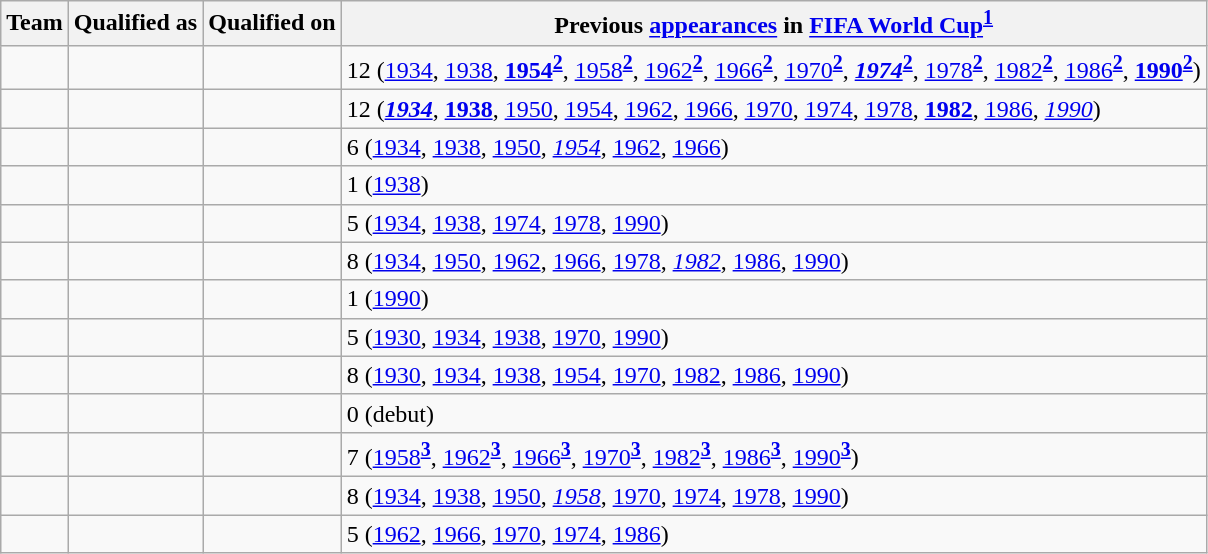<table class="wikitable sortable">
<tr>
<th>Team</th>
<th>Qualified as</th>
<th>Qualified on</th>
<th data-sort-type="number">Previous <a href='#'>appearances</a> in <a href='#'>FIFA World Cup</a><sup><strong><a href='#'>1</a></strong></sup></th>
</tr>
<tr>
<td></td>
<td></td>
<td></td>
<td>12 (<a href='#'>1934</a>, <a href='#'>1938</a>, <strong><a href='#'>1954</a></strong><sup><strong><a href='#'>2</a></strong></sup>, <a href='#'>1958</a><sup><strong><a href='#'>2</a></strong></sup>, <a href='#'>1962</a><sup><strong><a href='#'>2</a></strong></sup>, <a href='#'>1966</a><sup><strong><a href='#'>2</a></strong></sup>, <a href='#'>1970</a><sup><strong><a href='#'>2</a></strong></sup>, <strong><em><a href='#'>1974</a></em></strong><sup><strong><a href='#'>2</a></strong></sup>, <a href='#'>1978</a><sup><strong><a href='#'>2</a></strong></sup>, <a href='#'>1982</a><sup><strong><a href='#'>2</a></strong></sup>, <a href='#'>1986</a><sup><strong><a href='#'>2</a></strong></sup>, <strong><a href='#'>1990</a></strong><sup><strong><a href='#'>2</a></strong></sup>)</td>
</tr>
<tr>
<td></td>
<td></td>
<td></td>
<td>12 (<strong><em><a href='#'>1934</a></em></strong>, <strong><a href='#'>1938</a></strong>, <a href='#'>1950</a>, <a href='#'>1954</a>, <a href='#'>1962</a>, <a href='#'>1966</a>, <a href='#'>1970</a>, <a href='#'>1974</a>, <a href='#'>1978</a>, <strong><a href='#'>1982</a></strong>, <a href='#'>1986</a>, <em><a href='#'>1990</a></em>)</td>
</tr>
<tr>
<td></td>
<td></td>
<td></td>
<td>6 (<a href='#'>1934</a>, <a href='#'>1938</a>, <a href='#'>1950</a>, <em><a href='#'>1954</a></em>, <a href='#'>1962</a>, <a href='#'>1966</a>)</td>
</tr>
<tr>
<td></td>
<td></td>
<td></td>
<td>1 (<a href='#'>1938</a>)</td>
</tr>
<tr>
<td></td>
<td></td>
<td></td>
<td>5 (<a href='#'>1934</a>, <a href='#'>1938</a>, <a href='#'>1974</a>, <a href='#'>1978</a>, <a href='#'>1990</a>)</td>
</tr>
<tr>
<td></td>
<td></td>
<td></td>
<td>8 (<a href='#'>1934</a>, <a href='#'>1950</a>, <a href='#'>1962</a>, <a href='#'>1966</a>, <a href='#'>1978</a>, <em><a href='#'>1982</a></em>, <a href='#'>1986</a>, <a href='#'>1990</a>)</td>
</tr>
<tr>
<td></td>
<td></td>
<td></td>
<td>1 (<a href='#'>1990</a>)</td>
</tr>
<tr>
<td></td>
<td></td>
<td></td>
<td>5 (<a href='#'>1930</a>, <a href='#'>1934</a>, <a href='#'>1938</a>, <a href='#'>1970</a>, <a href='#'>1990</a>)</td>
</tr>
<tr>
<td></td>
<td></td>
<td></td>
<td>8 (<a href='#'>1930</a>, <a href='#'>1934</a>, <a href='#'>1938</a>, <a href='#'>1954</a>, <a href='#'>1970</a>, <a href='#'>1982</a>, <a href='#'>1986</a>, <a href='#'>1990</a>)</td>
</tr>
<tr>
<td></td>
<td></td>
<td></td>
<td>0 (debut)</td>
</tr>
<tr>
<td></td>
<td></td>
<td></td>
<td>7 (<a href='#'>1958</a><sup><strong><a href='#'>3</a></strong></sup>, <a href='#'>1962</a><sup><strong><a href='#'>3</a></strong></sup>, <a href='#'>1966</a><sup><strong><a href='#'>3</a></strong></sup>, <a href='#'>1970</a><sup><strong><a href='#'>3</a></strong></sup>, <a href='#'>1982</a><sup><strong><a href='#'>3</a></strong></sup>, <a href='#'>1986</a><sup><strong><a href='#'>3</a></strong></sup>, <a href='#'>1990</a><sup><strong><a href='#'>3</a></strong></sup>)</td>
</tr>
<tr>
<td></td>
<td></td>
<td></td>
<td>8 (<a href='#'>1934</a>, <a href='#'>1938</a>, <a href='#'>1950</a>, <em><a href='#'>1958</a></em>, <a href='#'>1970</a>, <a href='#'>1974</a>, <a href='#'>1978</a>, <a href='#'>1990</a>)</td>
</tr>
<tr>
<td></td>
<td></td>
<td></td>
<td>5 (<a href='#'>1962</a>, <a href='#'>1966</a>, <a href='#'>1970</a>, <a href='#'>1974</a>, <a href='#'>1986</a>)</td>
</tr>
</table>
